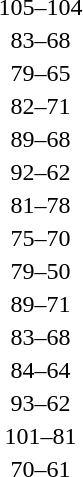<table style="text-align:center">
<tr>
<th width=200></th>
<th width=100></th>
<th width=200></th>
</tr>
<tr>
<td align=right><strong></strong></td>
<td align=center>105–104</td>
<td align=left></td>
</tr>
<tr>
<td align=right><strong></strong></td>
<td align=center>83–68</td>
<td align=left></td>
</tr>
<tr>
<td align=right><strong></strong></td>
<td align=center>79–65</td>
<td align=left></td>
</tr>
<tr>
<td align=right><strong></strong></td>
<td align=center>82–71</td>
<td align=left></td>
</tr>
<tr>
<td align=right><strong></strong></td>
<td align=center>89–68</td>
<td align=left></td>
</tr>
<tr>
<td align=right><strong></strong></td>
<td align=center>92–62</td>
<td align=left></td>
</tr>
<tr>
<td align=right><strong></strong></td>
<td align=center>81–78</td>
<td align=left></td>
</tr>
<tr>
<td align=right><strong></strong></td>
<td align=center>75–70</td>
<td align=left></td>
</tr>
<tr>
<td align=right><strong></strong></td>
<td align=center>79–50</td>
<td align=left></td>
</tr>
<tr>
<td align=right><strong></strong></td>
<td align=center>89–71</td>
<td align=left></td>
</tr>
<tr>
<td align=right><strong></strong></td>
<td align=center>83–68</td>
<td align=left></td>
</tr>
<tr>
<td align=right><strong></strong></td>
<td align=center>84–64</td>
<td align=left></td>
</tr>
<tr>
<td align=right><strong></strong></td>
<td align=center>93–62</td>
<td align=left></td>
</tr>
<tr>
<td align=right><strong></strong></td>
<td align=center>101–81</td>
<td align=left></td>
</tr>
<tr>
<td align=right><strong></strong></td>
<td align=center>70–61</td>
<td align=left></td>
</tr>
</table>
